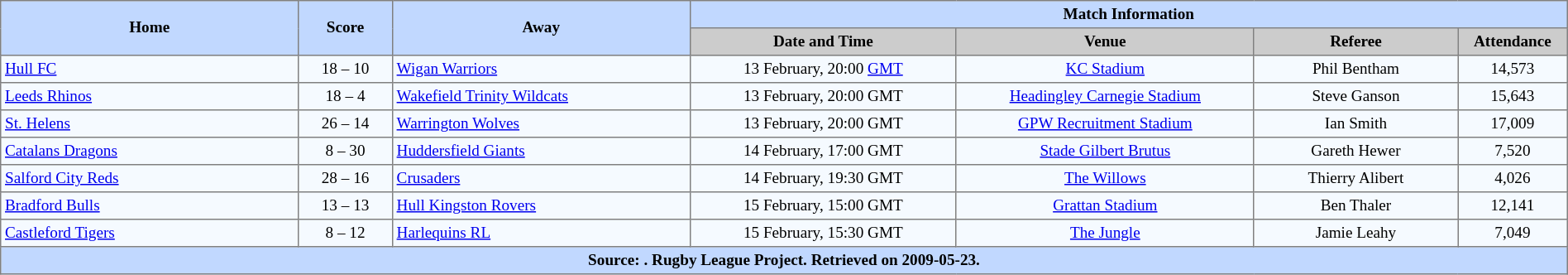<table border=1 style="border-collapse:collapse; font-size:80%; text-align:center;" cellpadding=3 cellspacing=0 width=100%>
<tr bgcolor=#C1D8FF>
<th rowspan=2 width=19%>Home</th>
<th rowspan=2 width=6%>Score</th>
<th rowspan=2 width=19%>Away</th>
<th colspan=6>Match Information</th>
</tr>
<tr bgcolor=#CCCCCC>
<th width=17%>Date and Time</th>
<th width=19%>Venue</th>
<th width=13%>Referee</th>
<th width=7%>Attendance</th>
</tr>
<tr bgcolor=#F5FAFF>
<td align=left> <a href='#'>Hull FC</a></td>
<td>18 – 10</td>
<td align=left> <a href='#'>Wigan Warriors</a></td>
<td>13 February, 20:00 <a href='#'>GMT</a></td>
<td><a href='#'>KC Stadium</a></td>
<td>Phil Bentham</td>
<td>14,573</td>
</tr>
<tr bgcolor=#F5FAFF>
<td align=left> <a href='#'>Leeds Rhinos</a></td>
<td>18 – 4</td>
<td align=left> <a href='#'>Wakefield Trinity Wildcats</a></td>
<td>13 February, 20:00 GMT</td>
<td><a href='#'>Headingley Carnegie Stadium</a></td>
<td>Steve Ganson</td>
<td>15,643</td>
</tr>
<tr bgcolor=#F5FAFF>
<td align=left> <a href='#'>St. Helens</a></td>
<td>26 – 14</td>
<td align=left> <a href='#'>Warrington Wolves</a></td>
<td>13 February, 20:00 GMT</td>
<td><a href='#'>GPW Recruitment Stadium</a></td>
<td>Ian Smith</td>
<td>17,009</td>
</tr>
<tr bgcolor=#F5FAFF>
<td align=left> <a href='#'>Catalans Dragons</a></td>
<td>8 – 30</td>
<td align=left> <a href='#'>Huddersfield Giants</a></td>
<td>14 February, 17:00 GMT</td>
<td><a href='#'>Stade Gilbert Brutus</a></td>
<td>Gareth Hewer</td>
<td>7,520</td>
</tr>
<tr bgcolor=#F5FAFF>
<td align=left> <a href='#'>Salford City Reds</a></td>
<td>28 – 16</td>
<td align=left> <a href='#'>Crusaders</a></td>
<td>14 February, 19:30 GMT</td>
<td><a href='#'>The Willows</a></td>
<td>Thierry Alibert</td>
<td>4,026</td>
</tr>
<tr bgcolor=#F5FAFF>
<td align=left> <a href='#'>Bradford Bulls</a></td>
<td>13 – 13</td>
<td align=left> <a href='#'>Hull Kingston Rovers</a></td>
<td>15 February, 15:00 GMT</td>
<td><a href='#'>Grattan Stadium</a></td>
<td>Ben Thaler</td>
<td>12,141</td>
</tr>
<tr bgcolor=#F5FAFF>
<td align=left> <a href='#'>Castleford Tigers</a></td>
<td>8 – 12</td>
<td align=left> <a href='#'>Harlequins RL</a></td>
<td>15 February, 15:30 GMT</td>
<td><a href='#'>The Jungle</a></td>
<td>Jamie Leahy</td>
<td>7,049</td>
</tr>
<tr bgcolor=#C1D8FF>
<th colspan="10">Source: . Rugby League Project. Retrieved on 2009-05-23.</th>
</tr>
</table>
